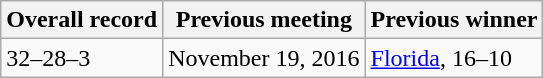<table class="wikitable">
<tr>
<th>Overall record</th>
<th>Previous meeting</th>
<th>Previous winner</th>
</tr>
<tr>
<td>32–28–3</td>
<td>November 19, 2016</td>
<td><a href='#'>Florida</a>, 16–10</td>
</tr>
</table>
